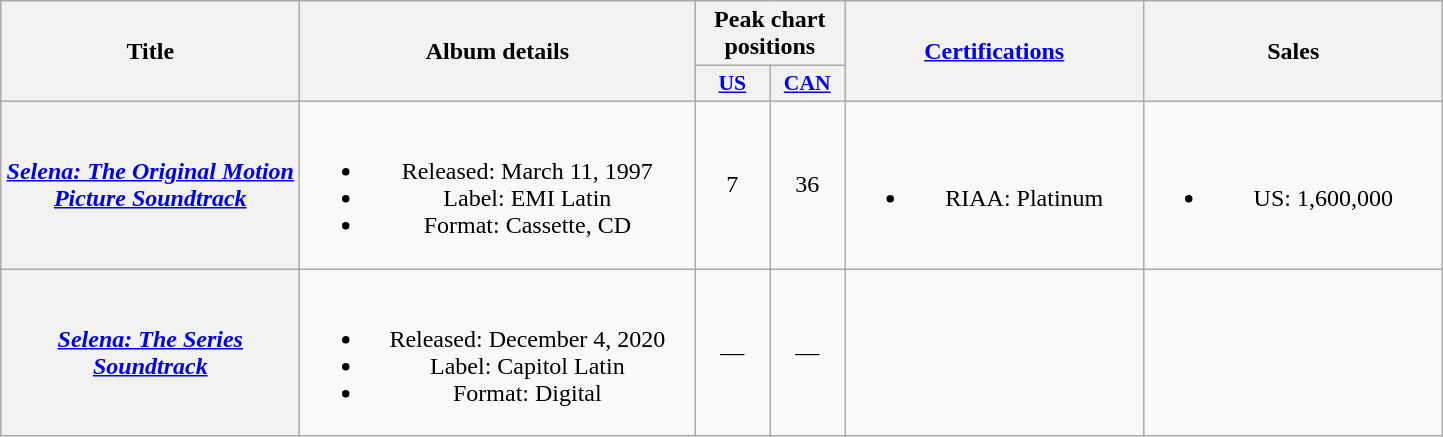<table class="wikitable plainrowheaders" style="text-align:center;">
<tr>
<th scope="col" rowspan="2" style="width:12em;">Title</th>
<th scope="col" rowspan="2" style="width:16em;">Album details</th>
<th scope="col" colspan="2">Peak chart positions</th>
<th scope="col" rowspan="2" style="width:12em;"><a href='#'>Certifications</a></th>
<th scope="col" rowspan="2" style="width:12em;">Sales</th>
</tr>
<tr>
<th scope="col" style="width:3em;font-size:90%;"><a href='#'>US</a><br></th>
<th scope="col" style="width:3em;font-size:90%;"><a href='#'>CAN</a><br></th>
</tr>
<tr>
<th scope="row"><em><a href='#'>Selena: The Original Motion Picture Soundtrack</a></em></th>
<td><br><ul><li>Released: March 11, 1997</li><li>Label: EMI Latin</li><li>Format: Cassette, CD</li></ul></td>
<td>7</td>
<td>36</td>
<td><br><ul><li>RIAA: Platinum</li></ul></td>
<td><br><ul><li>US: 1,600,000</li></ul></td>
</tr>
<tr>
<th scope="row"><em><a href='#'>Selena: The Series Soundtrack</a></em></th>
<td><br><ul><li>Released: December 4, 2020</li><li>Label: Capitol Latin</li><li>Format: Digital</li></ul></td>
<td>—</td>
<td>—</td>
<td></td>
<td></td>
</tr>
</table>
